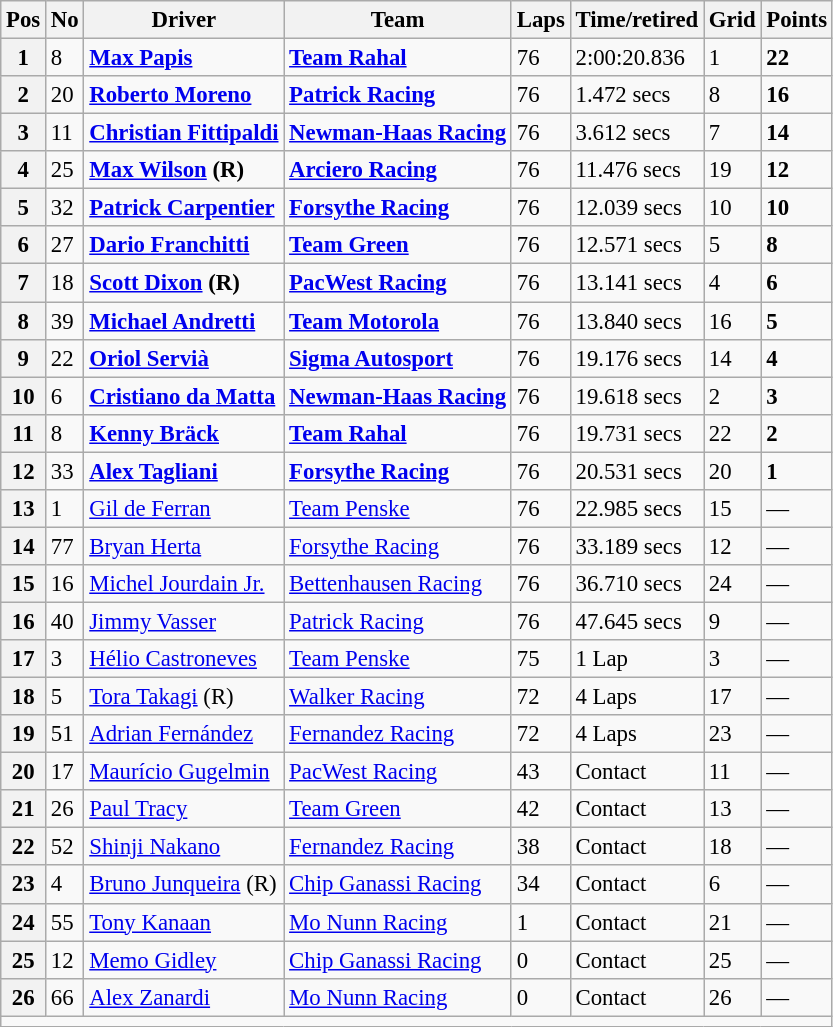<table class="wikitable" style="font-size:95%;">
<tr>
<th>Pos</th>
<th>No</th>
<th>Driver</th>
<th>Team</th>
<th>Laps</th>
<th>Time/retired</th>
<th>Grid</th>
<th>Points</th>
</tr>
<tr>
<th>1</th>
<td>8</td>
<td><strong> <a href='#'>Max Papis</a></strong></td>
<td><strong><a href='#'>Team Rahal</a></strong></td>
<td>76</td>
<td>2:00:20.836</td>
<td>1</td>
<td><strong>22</strong></td>
</tr>
<tr>
<th>2</th>
<td>20</td>
<td><strong> <a href='#'>Roberto Moreno</a></strong></td>
<td><strong><a href='#'>Patrick Racing</a></strong></td>
<td>76</td>
<td>1.472 secs</td>
<td>8</td>
<td><strong>16</strong></td>
</tr>
<tr>
<th>3</th>
<td>11</td>
<td><strong> <a href='#'>Christian Fittipaldi</a></strong></td>
<td><strong><a href='#'>Newman-Haas Racing</a></strong></td>
<td>76</td>
<td>3.612 secs</td>
<td>7</td>
<td><strong>14</strong></td>
</tr>
<tr>
<th>4</th>
<td>25</td>
<td><strong> <a href='#'>Max Wilson</a> (R)</strong></td>
<td><strong><a href='#'>Arciero Racing</a></strong></td>
<td>76</td>
<td>11.476 secs</td>
<td>19</td>
<td><strong>12</strong></td>
</tr>
<tr>
<th>5</th>
<td>32</td>
<td><strong> <a href='#'>Patrick Carpentier</a></strong></td>
<td><strong><a href='#'>Forsythe Racing</a></strong></td>
<td>76</td>
<td>12.039 secs</td>
<td>10</td>
<td><strong>10</strong></td>
</tr>
<tr>
<th>6</th>
<td>27</td>
<td><strong> <a href='#'>Dario Franchitti</a></strong></td>
<td><strong><a href='#'>Team Green</a></strong></td>
<td>76</td>
<td>12.571 secs</td>
<td>5</td>
<td><strong>8</strong></td>
</tr>
<tr>
<th>7</th>
<td>18</td>
<td><strong> <a href='#'>Scott Dixon</a> (R)</strong></td>
<td><strong><a href='#'>PacWest Racing</a></strong></td>
<td>76</td>
<td>13.141 secs</td>
<td>4</td>
<td><strong>6</strong></td>
</tr>
<tr>
<th>8</th>
<td>39</td>
<td><strong> <a href='#'>Michael Andretti</a></strong></td>
<td><strong><a href='#'>Team Motorola</a></strong></td>
<td>76</td>
<td>13.840 secs</td>
<td>16</td>
<td><strong>5</strong></td>
</tr>
<tr>
<th>9</th>
<td>22</td>
<td><strong> <a href='#'>Oriol Servià</a></strong></td>
<td><strong><a href='#'>Sigma Autosport</a></strong></td>
<td>76</td>
<td>19.176 secs</td>
<td>14</td>
<td><strong>4</strong></td>
</tr>
<tr>
<th>10</th>
<td>6</td>
<td><strong> <a href='#'>Cristiano da Matta</a></strong></td>
<td><strong><a href='#'>Newman-Haas Racing</a></strong></td>
<td>76</td>
<td>19.618 secs</td>
<td>2</td>
<td><strong>3</strong></td>
</tr>
<tr>
<th>11</th>
<td>8</td>
<td><strong> <a href='#'>Kenny Bräck</a></strong></td>
<td><strong><a href='#'>Team Rahal</a></strong></td>
<td>76</td>
<td>19.731 secs</td>
<td>22</td>
<td><strong>2</strong></td>
</tr>
<tr>
<th>12</th>
<td>33</td>
<td><strong> <a href='#'>Alex Tagliani</a></strong></td>
<td><strong><a href='#'>Forsythe Racing</a></strong></td>
<td>76</td>
<td>20.531 secs</td>
<td>20</td>
<td><strong>1</strong></td>
</tr>
<tr>
<th>13</th>
<td>1</td>
<td> <a href='#'>Gil de Ferran</a></td>
<td><a href='#'>Team Penske</a></td>
<td>76</td>
<td>22.985 secs</td>
<td>15</td>
<td>—</td>
</tr>
<tr>
<th>14</th>
<td>77</td>
<td> <a href='#'>Bryan Herta</a></td>
<td><a href='#'>Forsythe Racing</a></td>
<td>76</td>
<td>33.189 secs</td>
<td>12</td>
<td>—</td>
</tr>
<tr>
<th>15</th>
<td>16</td>
<td><a href='#'>Michel Jourdain Jr.</a></td>
<td><a href='#'>Bettenhausen Racing</a></td>
<td>76</td>
<td>36.710 secs</td>
<td>24</td>
<td>—</td>
</tr>
<tr>
<th>16</th>
<td>40</td>
<td> <a href='#'>Jimmy Vasser</a></td>
<td><a href='#'>Patrick Racing</a></td>
<td>76</td>
<td>47.645 secs</td>
<td>9</td>
<td>—</td>
</tr>
<tr>
<th>17</th>
<td>3</td>
<td> <a href='#'>Hélio Castroneves</a></td>
<td><a href='#'>Team Penske</a></td>
<td>75</td>
<td>1 Lap</td>
<td>3</td>
<td>—</td>
</tr>
<tr>
<th>18</th>
<td>5</td>
<td> <a href='#'>Tora Takagi</a> (R)</td>
<td><a href='#'>Walker Racing</a></td>
<td>72</td>
<td>4 Laps</td>
<td>17</td>
<td>—</td>
</tr>
<tr>
<th>19</th>
<td>51</td>
<td> <a href='#'>Adrian Fernández</a></td>
<td><a href='#'>Fernandez Racing</a></td>
<td>72</td>
<td>4 Laps</td>
<td>23</td>
<td>—</td>
</tr>
<tr>
<th>20</th>
<td>17</td>
<td> <a href='#'>Maurício Gugelmin</a></td>
<td><a href='#'>PacWest Racing</a></td>
<td>43</td>
<td>Contact</td>
<td>11</td>
<td>—</td>
</tr>
<tr>
<th>21</th>
<td>26</td>
<td> <a href='#'>Paul Tracy</a></td>
<td><a href='#'>Team Green</a></td>
<td>42</td>
<td>Contact</td>
<td>13</td>
<td>—</td>
</tr>
<tr>
<th>22</th>
<td>52</td>
<td> <a href='#'>Shinji Nakano</a></td>
<td><a href='#'>Fernandez Racing</a></td>
<td>38</td>
<td>Contact</td>
<td>18</td>
<td>—</td>
</tr>
<tr>
<th>23</th>
<td>4</td>
<td> <a href='#'>Bruno Junqueira</a> (R)</td>
<td><a href='#'>Chip Ganassi Racing</a></td>
<td>34</td>
<td>Contact</td>
<td>6</td>
<td>—</td>
</tr>
<tr>
<th>24</th>
<td>55</td>
<td> <a href='#'>Tony Kanaan</a></td>
<td><a href='#'>Mo Nunn Racing</a></td>
<td>1</td>
<td>Contact</td>
<td>21</td>
<td>—</td>
</tr>
<tr>
<th>25</th>
<td>12</td>
<td> <a href='#'>Memo Gidley</a></td>
<td><a href='#'>Chip Ganassi Racing</a></td>
<td>0</td>
<td>Contact</td>
<td>25</td>
<td>—</td>
</tr>
<tr>
<th>26</th>
<td>66</td>
<td> <a href='#'>Alex Zanardi</a></td>
<td><a href='#'>Mo Nunn Racing</a></td>
<td>0</td>
<td>Contact</td>
<td>26</td>
<td>—</td>
</tr>
<tr>
<td colspan="8"></td>
</tr>
</table>
